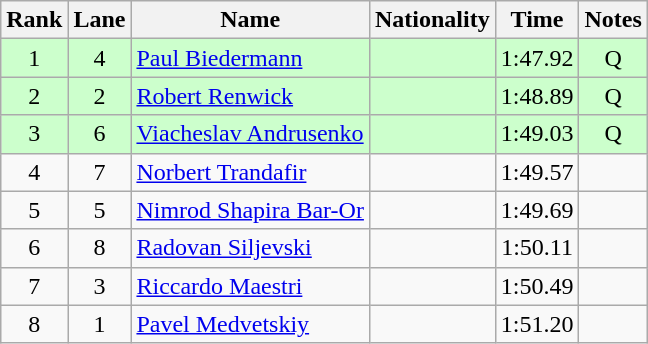<table class="wikitable sortable" style="text-align:center">
<tr>
<th>Rank</th>
<th>Lane</th>
<th>Name</th>
<th>Nationality</th>
<th>Time</th>
<th>Notes</th>
</tr>
<tr bgcolor=ccffcc>
<td>1</td>
<td>4</td>
<td align=left><a href='#'>Paul Biedermann</a></td>
<td align=left></td>
<td>1:47.92</td>
<td>Q</td>
</tr>
<tr bgcolor=ccffcc>
<td>2</td>
<td>2</td>
<td align=left><a href='#'>Robert Renwick</a></td>
<td align=left></td>
<td>1:48.89</td>
<td>Q</td>
</tr>
<tr bgcolor=ccffcc>
<td>3</td>
<td>6</td>
<td align=left><a href='#'>Viacheslav Andrusenko</a></td>
<td align=left></td>
<td>1:49.03</td>
<td>Q</td>
</tr>
<tr>
<td>4</td>
<td>7</td>
<td align=left><a href='#'>Norbert Trandafir</a></td>
<td align=left></td>
<td>1:49.57</td>
<td></td>
</tr>
<tr>
<td>5</td>
<td>5</td>
<td align=left><a href='#'>Nimrod Shapira Bar-Or</a></td>
<td align=left></td>
<td>1:49.69</td>
<td></td>
</tr>
<tr>
<td>6</td>
<td>8</td>
<td align=left><a href='#'>Radovan Siljevski</a></td>
<td align=left></td>
<td>1:50.11</td>
<td></td>
</tr>
<tr>
<td>7</td>
<td>3</td>
<td align=left><a href='#'>Riccardo Maestri</a></td>
<td align=left></td>
<td>1:50.49</td>
<td></td>
</tr>
<tr>
<td>8</td>
<td>1</td>
<td align=left><a href='#'>Pavel Medvetskiy</a></td>
<td align=left></td>
<td>1:51.20</td>
<td></td>
</tr>
</table>
